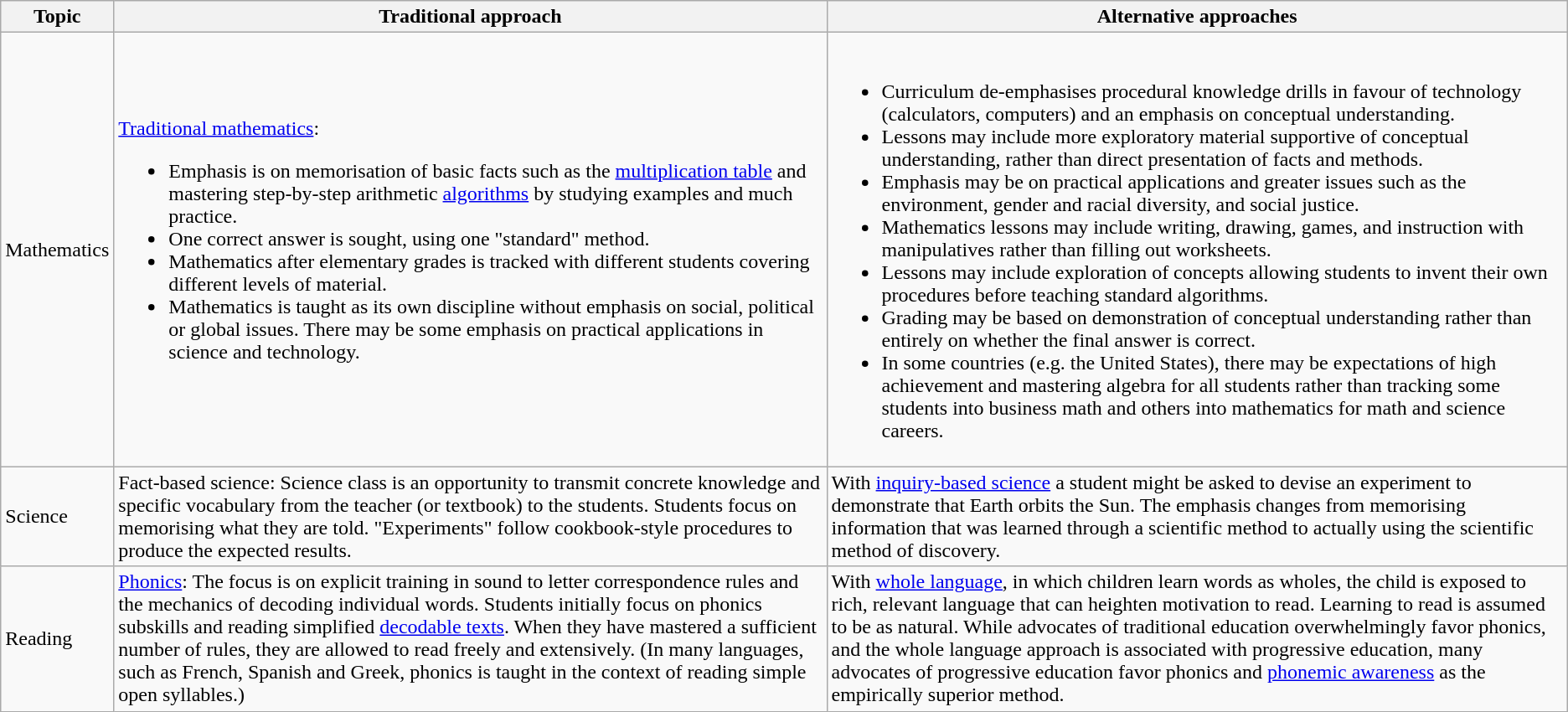<table class="wikitable">
<tr>
<th>Topic</th>
<th>Traditional approach</th>
<th>Alternative approaches</th>
</tr>
<tr>
<td>Mathematics</td>
<td><a href='#'>Traditional mathematics</a>:<br><ul><li>Emphasis is on memorisation of basic facts such as the <a href='#'>multiplication table</a> and mastering step-by-step arithmetic <a href='#'>algorithms</a> by studying examples and much practice.</li><li>One correct answer is sought, using one "standard" method.</li><li>Mathematics after elementary grades is tracked with different students covering different levels of material.</li><li>Mathematics is taught as its own discipline without emphasis on social, political or global issues. There may be some emphasis on practical applications in science and technology.</li></ul></td>
<td><br><ul><li>Curriculum de-emphasises procedural knowledge drills in favour of technology (calculators, computers) and an emphasis on conceptual understanding.</li><li>Lessons may include more exploratory material supportive of conceptual understanding, rather than direct presentation of facts and methods.</li><li>Emphasis may be on practical applications and greater issues such as the environment, gender and racial diversity, and social justice.</li><li>Mathematics lessons may include writing, drawing, games, and instruction with manipulatives rather than filling out worksheets.</li><li>Lessons may include exploration of concepts allowing students to invent their own procedures before teaching standard algorithms.</li><li>Grading may be based on demonstration of conceptual understanding rather than entirely on whether the final answer is correct.</li><li>In some countries (e.g. the United States), there may be expectations of high achievement and mastering algebra for all students rather than tracking some students into business math and others into mathematics for math and science careers.</li></ul></td>
</tr>
<tr>
<td>Science</td>
<td>Fact-based science:  Science class is an opportunity to transmit concrete knowledge and specific vocabulary from the teacher (or textbook) to the students.  Students focus on memorising what they are told.  "Experiments" follow cookbook-style procedures to produce the expected results.</td>
<td>With <a href='#'>inquiry-based science</a> a student might be asked to devise an experiment to demonstrate that Earth orbits the Sun.  The emphasis changes from memorising information that was learned through a scientific method to actually using the scientific method of discovery.</td>
</tr>
<tr>
<td>Reading</td>
<td><a href='#'>Phonics</a>:  The focus is on explicit training in sound to letter correspondence rules and the mechanics of decoding individual words.  Students initially focus on phonics subskills and reading simplified <a href='#'>decodable texts</a>. When they have mastered a sufficient number of rules, they are allowed to read freely and extensively. (In many languages, such as French, Spanish and Greek, phonics is taught in the context of reading simple open syllables.)</td>
<td>With <a href='#'>whole language</a>, in which children learn words as wholes, the child is exposed to rich, relevant language that can heighten motivation to read. Learning to read is assumed to be as natural. While advocates of traditional education overwhelmingly favor phonics, and the whole language approach is associated with progressive education, many advocates of progressive education favor phonics and <a href='#'>phonemic awareness</a> as the empirically superior method.</td>
</tr>
</table>
